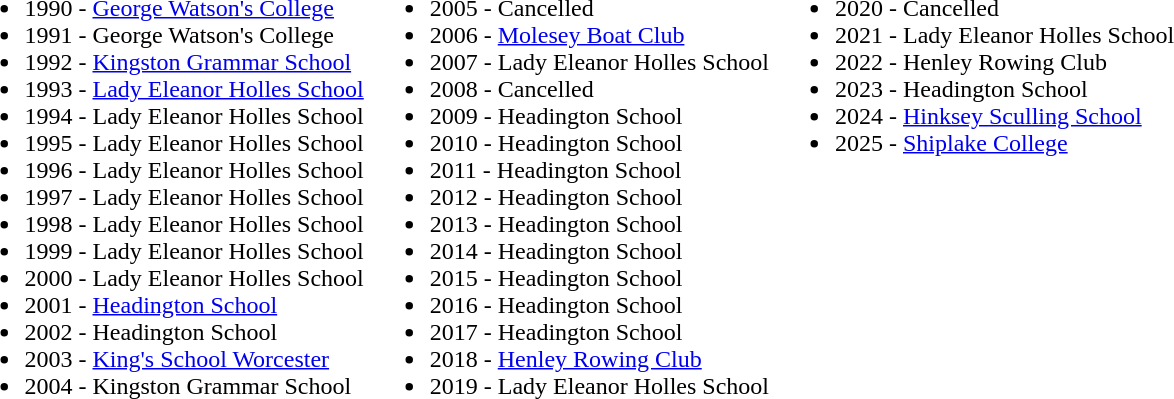<table>
<tr style="vertical-align:top">
<td><br><ul><li>1990 - <a href='#'>George Watson's College</a></li><li>1991 - George Watson's College</li><li>1992 - <a href='#'>Kingston Grammar School</a></li><li>1993 - <a href='#'>Lady Eleanor Holles School</a></li><li>1994 - Lady Eleanor Holles School</li><li>1995 - Lady Eleanor Holles School</li><li>1996 - Lady Eleanor Holles School</li><li>1997 - Lady Eleanor Holles School</li><li>1998 - Lady Eleanor Holles School</li><li>1999 - Lady Eleanor Holles School</li><li>2000 - Lady Eleanor Holles School</li><li>2001 - <a href='#'>Headington School</a></li><li>2002 - Headington School</li><li>2003 - <a href='#'>King's School Worcester</a></li><li>2004 - Kingston Grammar School</li></ul></td>
<td><br><ul><li>2005 - Cancelled</li><li>2006 - <a href='#'>Molesey Boat Club</a></li><li>2007 - Lady Eleanor Holles School</li><li>2008 - Cancelled</li><li>2009 - Headington School</li><li>2010 - Headington School</li><li>2011 - Headington School</li><li>2012 - Headington School</li><li>2013 - Headington School</li><li>2014 - Headington School</li><li>2015 - Headington School</li><li>2016 - Headington School</li><li>2017 - Headington School</li><li>2018 - <a href='#'>Henley Rowing Club</a></li><li>2019 - Lady Eleanor Holles School</li></ul></td>
<td><br><ul><li>2020 - Cancelled</li><li>2021 - Lady Eleanor Holles School</li><li>2022 - Henley Rowing Club</li><li>2023 - Headington School</li><li>2024 - <a href='#'>Hinksey Sculling School</a></li><li>2025 - <a href='#'>Shiplake College</a></li></ul></td>
</tr>
</table>
